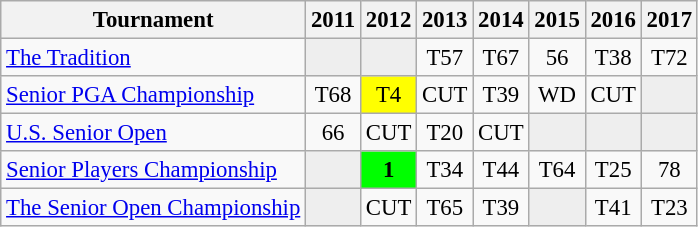<table class="wikitable" style="font-size:95%;text-align:center;">
<tr>
<th>Tournament</th>
<th>2011</th>
<th>2012</th>
<th>2013</th>
<th>2014</th>
<th>2015</th>
<th>2016</th>
<th>2017</th>
</tr>
<tr>
<td align=left><a href='#'>The Tradition</a></td>
<td style="background:#eeeeee;"></td>
<td style="background:#eeeeee;"></td>
<td>T57</td>
<td>T67</td>
<td>56</td>
<td>T38</td>
<td>T72</td>
</tr>
<tr>
<td align=left><a href='#'>Senior PGA Championship</a></td>
<td>T68</td>
<td style="background:yellow;">T4</td>
<td>CUT</td>
<td>T39</td>
<td>WD</td>
<td>CUT</td>
<td style="background:#eeeeee;"></td>
</tr>
<tr>
<td align=left><a href='#'>U.S. Senior Open</a></td>
<td>66</td>
<td>CUT</td>
<td>T20</td>
<td>CUT</td>
<td style="background:#eeeeee;"></td>
<td style="background:#eeeeee;"></td>
<td style="background:#eeeeee;"></td>
</tr>
<tr>
<td align=left><a href='#'>Senior Players Championship</a></td>
<td style="background:#eeeeee;"></td>
<td style="background:lime;"><strong>1</strong></td>
<td>T34</td>
<td>T44</td>
<td>T64</td>
<td>T25</td>
<td>78</td>
</tr>
<tr>
<td align=left><a href='#'>The Senior Open Championship</a></td>
<td style="background:#eeeeee;"></td>
<td>CUT</td>
<td>T65</td>
<td>T39</td>
<td style="background:#eeeeee;"></td>
<td>T41</td>
<td>T23</td>
</tr>
</table>
